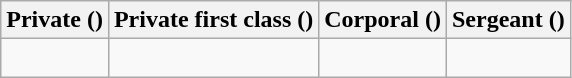<table class="wikitable">
<tr>
<th>Private ()</th>
<th>Private first class ()</th>
<th>Corporal ()</th>
<th>Sergeant ()</th>
</tr>
<tr>
<td> <br></td>
<td><br></td>
<td><br></td>
<td><br></td>
</tr>
</table>
